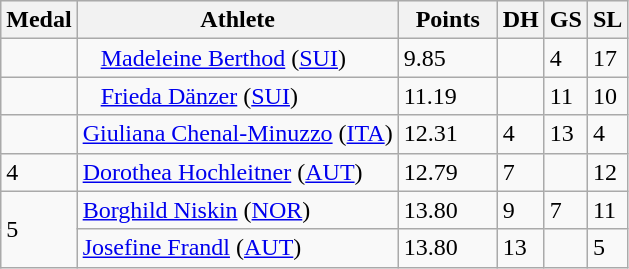<table class=wikitable style="font-size:100%;" style="text-align:center">
<tr bgcolor="#efefef">
<th>Medal</th>
<th>Athlete</th>
<th>  Points  </th>
<th>DH</th>
<th>GS</th>
<th>SL</th>
</tr>
<tr>
<td></td>
<td align=left>   <a href='#'>Madeleine Berthod</a> (<a href='#'>SUI</a>)</td>
<td>9.85</td>
<td></td>
<td>4</td>
<td>17</td>
</tr>
<tr>
<td></td>
<td align=left>   <a href='#'>Frieda Dänzer</a> (<a href='#'>SUI</a>)</td>
<td>11.19</td>
<td></td>
<td>11</td>
<td>10</td>
</tr>
<tr>
<td></td>
<td align=left> <a href='#'>Giuliana Chenal-Minuzzo</a> (<a href='#'>ITA</a>)</td>
<td>12.31</td>
<td>4</td>
<td>13</td>
<td>4</td>
</tr>
<tr>
<td>4</td>
<td align=left> <a href='#'>Dorothea Hochleitner</a> (<a href='#'>AUT</a>)</td>
<td>12.79</td>
<td>7</td>
<td></td>
<td>12</td>
</tr>
<tr>
<td rowspan=2>5</td>
<td align=left> <a href='#'>Borghild Niskin</a> (<a href='#'>NOR</a>)</td>
<td>13.80</td>
<td>9</td>
<td>7</td>
<td>11</td>
</tr>
<tr>
<td align=left> <a href='#'>Josefine Frandl</a> (<a href='#'>AUT</a>)</td>
<td>13.80</td>
<td>13</td>
<td></td>
<td>5</td>
</tr>
</table>
